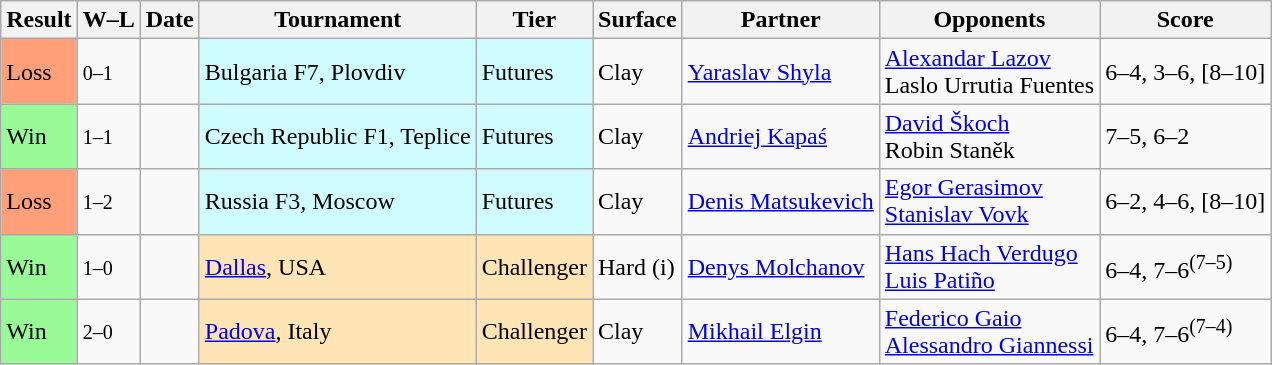<table class="sortable wikitable">
<tr>
<th>Result</th>
<th class="unsortable">W–L</th>
<th>Date</th>
<th>Tournament</th>
<th>Tier</th>
<th>Surface</th>
<th>Partner</th>
<th>Opponents</th>
<th class="unsortable">Score</th>
</tr>
<tr>
<td bgcolor=ffa07a>Loss</td>
<td><small>0–1</small></td>
<td></td>
<td bgcolor=cffcff>Bulgaria F7, Plovdiv</td>
<td bgcolor=cffcff>Futures</td>
<td>Clay</td>
<td> <a href='#'>Yaraslav Shyla</a></td>
<td> <a href='#'>Alexandar Lazov</a><br> Laslo Urrutia Fuentes</td>
<td>6–4, 3–6, [8–10]</td>
</tr>
<tr>
<td bgcolor=98fb98>Win</td>
<td><small>1–1</small></td>
<td></td>
<td bgcolor=cffcff>Czech Republic F1, Teplice</td>
<td bgcolor=cffcff>Futures</td>
<td>Clay</td>
<td> <a href='#'>Andriej Kapaś</a></td>
<td> <a href='#'>David Škoch</a><br> Robin Staněk</td>
<td>7–5, 6–2</td>
</tr>
<tr>
<td bgcolor=ffa07a>Loss</td>
<td><small>1–2</small></td>
<td></td>
<td bgcolor=cffcff>Russia F3, Moscow</td>
<td bgcolor=cffcff>Futures</td>
<td>Clay</td>
<td> <a href='#'>Denis Matsukevich</a></td>
<td> <a href='#'>Egor Gerasimov</a><br> <a href='#'>Stanislav Vovk</a></td>
<td>6–2, 4–6, [8–10]</td>
</tr>
<tr>
<td bgcolor=98FB98>Win</td>
<td><small>1–0</small></td>
<td><a href='#'></a></td>
<td bgcolor=moccasin><a href='#'>Dallas</a>, USA</td>
<td bgcolor=moccasin>Challenger</td>
<td>Hard (i)</td>
<td> <a href='#'>Denys Molchanov</a></td>
<td> <a href='#'>Hans Hach Verdugo</a><br> <a href='#'>Luis Patiño</a></td>
<td>6–4, 7–6<sup>(7–5)</sup></td>
</tr>
<tr>
<td bgcolor=98FB98>Win</td>
<td><small>2–0</small></td>
<td><a href='#'></a></td>
<td bgcolor=moccasin><a href='#'>Padova</a>, Italy</td>
<td bgcolor=moccasin>Challenger</td>
<td>Clay</td>
<td> <a href='#'>Mikhail Elgin</a></td>
<td> <a href='#'>Federico Gaio</a><br> <a href='#'>Alessandro Giannessi</a></td>
<td>6–4, 7–6<sup>(7–4)</sup></td>
</tr>
</table>
